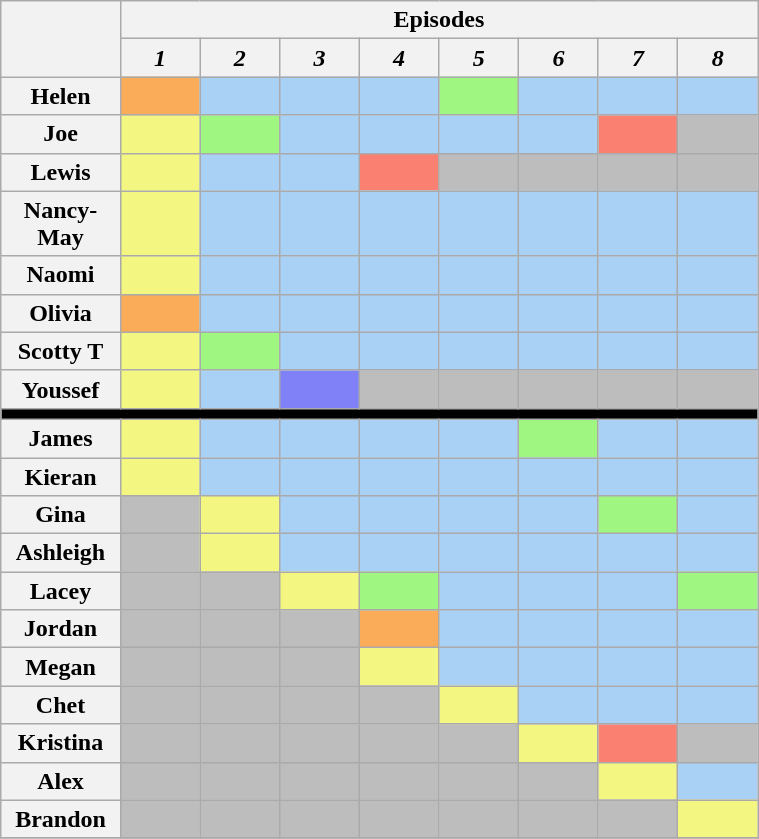<table class="wikitable" style="text-align:center; width:40%;">
<tr>
<th rowspan="2" style="width:15%;"></th>
<th colspan="10" style="text-align:center;">Episodes</th>
</tr>
<tr>
<th style="text-align:center; width:10%;"><em>1</em></th>
<th style="text-align:center; width:10%;"><em>2</em></th>
<th style="text-align:center; width:10%;"><em>3</em></th>
<th style="text-align:center; width:10%;"><em>4</em></th>
<th style="text-align:center; width:10%;"><em>5</em></th>
<th style="text-align:center; width:10%;"><em>6</em></th>
<th style="text-align:center; width:10%;"><em>7</em></th>
<th style="text-align:center; width:10%;"><em>8</em></th>
</tr>
<tr>
<th>Helen</th>
<th style="background:#FAAC58;"></th>
<th style="background:#A9D0F5;"></th>
<th style="background:#A9D0F5;"></th>
<th style="background:#A9D0F5;"></th>
<th style="background:#9FF781;"></th>
<th style="background:#A9D0F5;"></th>
<th style="background:#A9D0F5;"></th>
<th style="background:#A9D0F5;"></th>
</tr>
<tr>
<th>Joe</th>
<th style="background:#F3F781;"></th>
<th style="background:#9FF781;"></th>
<th style="background:#A9D0F5;"></th>
<th style="background:#A9D0F5;"></th>
<th style="background:#A9D0F5;"></th>
<th style="background:#A9D0F5;"></th>
<th style="background:#FA8072;"></th>
<th style="background:#BDBDBD;"></th>
</tr>
<tr>
<th>Lewis</th>
<th style="background:#F3F781;"></th>
<th style="background:#A9D0F5;"></th>
<th style="background:#A9D0F5;"></th>
<th style="background:#FA8072;"></th>
<th style="background:#BDBDBD;"></th>
<th style="background:#BDBDBD;"></th>
<th style="background:#BDBDBD;"></th>
<th style="background:#BDBDBD;"></th>
</tr>
<tr>
<th>Nancy-May</th>
<th style="background:#F3F781;"></th>
<th style="background:#A9D0F5;"></th>
<th style="background:#A9D0F5;"></th>
<th style="background:#A9D0F5;"></th>
<th style="background:#A9D0F5;"></th>
<th style="background:#A9D0F5;"></th>
<th style="background:#A9D0F5;"></th>
<th style="background:#A9D0F5;"></th>
</tr>
<tr>
<th>Naomi</th>
<th style="background:#F3F781;"></th>
<th style="background:#A9D0F5;"></th>
<th style="background:#A9D0F5;"></th>
<th style="background:#A9D0F5;"></th>
<th style="background:#A9D0F5;"></th>
<th style="background:#A9D0F5;"></th>
<th style="background:#A9D0F5;"></th>
<th style="background:#A9D0F5;"></th>
</tr>
<tr>
<th>Olivia</th>
<th style="background:#FAAC58;"></th>
<th style="background:#A9D0F5;"></th>
<th style="background:#A9D0F5;"></th>
<th style="background:#A9D0F5;"></th>
<th style="background:#A9D0F5;"></th>
<th style="background:#A9D0F5;"></th>
<th style="background:#A9D0F5;"></th>
<th style="background:#A9D0F5;"></th>
</tr>
<tr>
<th>Scotty T</th>
<th style="background:#F3F781;"></th>
<th style="background:#9FF781;"></th>
<th style="background:#A9D0F5;"></th>
<th style="background:#A9D0F5;"></th>
<th style="background:#A9D0F5;"></th>
<th style="background:#A9D0F5;"></th>
<th style="background:#A9D0F5;"></th>
<th style="background:#A9D0F5;"></th>
</tr>
<tr>
<th>Youssef</th>
<th style="background:#F3F781;"></th>
<th style="background:#A9D0F5;"></th>
<th style="background:#8181F7;"></th>
<th style="background:#BDBDBD;"></th>
<th style="background:#BDBDBD;"></th>
<th style="background:#BDBDBD;"></th>
<th style="background:#BDBDBD;"></th>
<th style="background:#BDBDBD;"></th>
</tr>
<tr>
<th style="background:#000" colspan="11"></th>
</tr>
<tr>
<th>James</th>
<th style="background:#F3F781;"></th>
<th style="background:#A9D0F5;"></th>
<th style="background:#A9D0F5;"></th>
<th style="background:#A9D0F5;"></th>
<th style="background:#A9D0F5;"></th>
<th style="background:#9FF781;"></th>
<th style="background:#A9D0F5;"></th>
<th style="background:#A9D0F5;"></th>
</tr>
<tr>
<th>Kieran</th>
<th style="background:#F3F781;"></th>
<th style="background:#A9D0F5;"></th>
<th style="background:#A9D0F5;"></th>
<th style="background:#A9D0F5;"></th>
<th style="background:#A9D0F5;"></th>
<th style="background:#A9D0F5;"></th>
<th style="background:#A9D0F5;"></th>
<th style="background:#A9D0F5;"></th>
</tr>
<tr>
<th>Gina</th>
<th style="background:#BDBDBD;"></th>
<th style="background:#F3F781;"></th>
<th style="background:#A9D0F5;"></th>
<th style="background:#A9D0F5;"></th>
<th style="background:#A9D0F5;"></th>
<th style="background:#A9D0F5;"></th>
<th style="background:#9FF781;"></th>
<th style="background:#A9D0F5;"></th>
</tr>
<tr>
<th>Ashleigh</th>
<th style="background:#BDBDBD;"></th>
<th style="background:#F3F781;"></th>
<th style="background:#A9D0F5;"></th>
<th style="background:#A9D0F5;"></th>
<th style="background:#A9D0F5;"></th>
<th style="background:#A9D0F5;"></th>
<th style="background:#A9D0F5;"></th>
<th style="background:#A9D0F5;"></th>
</tr>
<tr>
<th>Lacey</th>
<th style="background:#BDBDBD;"></th>
<th style="background:#BDBDBD;"></th>
<th style="background:#F3F781;"></th>
<th style="background:#9FF781;"></th>
<th style="background:#A9D0F5;"></th>
<th style="background:#A9D0F5;"></th>
<th style="background:#A9D0F5;"></th>
<th style="background:#9FF781;"></th>
</tr>
<tr>
<th>Jordan</th>
<th style="background:#BDBDBD;"></th>
<th style="background:#BDBDBD;"></th>
<th style="background:#BDBDBD;"></th>
<th style="background:#FAAC58;"></th>
<th style="background:#A9D0F5;"></th>
<th style="background:#A9D0F5;"></th>
<th style="background:#A9D0F5;"></th>
<th style="background:#A9D0F5;"></th>
</tr>
<tr>
<th>Megan</th>
<th style="background:#BDBDBD;"></th>
<th style="background:#BDBDBD;"></th>
<th style="background:#BDBDBD;"></th>
<th style="background:#F3F781;"></th>
<th style="background:#A9D0F5;"></th>
<th style="background:#A9D0F5;"></th>
<th style="background:#A9D0F5;"></th>
<th style="background:#A9D0F5;"></th>
</tr>
<tr>
<th>Chet</th>
<th style="background:#BDBDBD;"></th>
<th style="background:#BDBDBD;"></th>
<th style="background:#BDBDBD;"></th>
<th style="background:#BDBDBD;"></th>
<th style="background:#F3F781;"></th>
<th style="background:#A9D0F5;"></th>
<th style="background:#A9D0F5;"></th>
<th style="background:#A9D0F5;"></th>
</tr>
<tr>
<th>Kristina</th>
<th style="background:#BDBDBD;"></th>
<th style="background:#BDBDBD;"></th>
<th style="background:#BDBDBD;"></th>
<th style="background:#BDBDBD;"></th>
<th style="background:#BDBDBD;"></th>
<th style="background:#F3F781;"></th>
<th style="background:#FA8072;"></th>
<th style="background:#BDBDBD;"></th>
</tr>
<tr>
<th>Alex</th>
<th style="background:#BDBDBD;"></th>
<th style="background:#BDBDBD;"></th>
<th style="background:#BDBDBD;"></th>
<th style="background:#BDBDBD;"></th>
<th style="background:#BDBDBD;"></th>
<th style="background:#BDBDBD;"></th>
<th style="background:#F3F781;"></th>
<th style="background:#A9D0F5;"></th>
</tr>
<tr>
<th>Brandon</th>
<th style="background:#BDBDBD;"></th>
<th style="background:#BDBDBD;"></th>
<th style="background:#BDBDBD;"></th>
<th style="background:#BDBDBD;"></th>
<th style="background:#BDBDBD;"></th>
<th style="background:#BDBDBD;"></th>
<th style="background:#BDBDBD;"></th>
<th style="background:#F3F781;"></th>
</tr>
<tr>
</tr>
</table>
